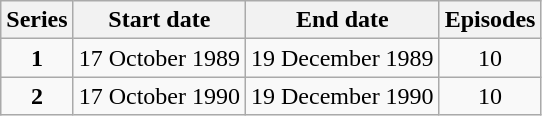<table class="wikitable" style="text-align:center;">
<tr>
<th>Series</th>
<th>Start date</th>
<th>End date</th>
<th>Episodes</th>
</tr>
<tr>
<td><strong>1</strong></td>
<td>17 October 1989</td>
<td>19 December 1989</td>
<td>10</td>
</tr>
<tr>
<td><strong>2</strong></td>
<td>17 October 1990</td>
<td>19 December 1990</td>
<td>10</td>
</tr>
</table>
